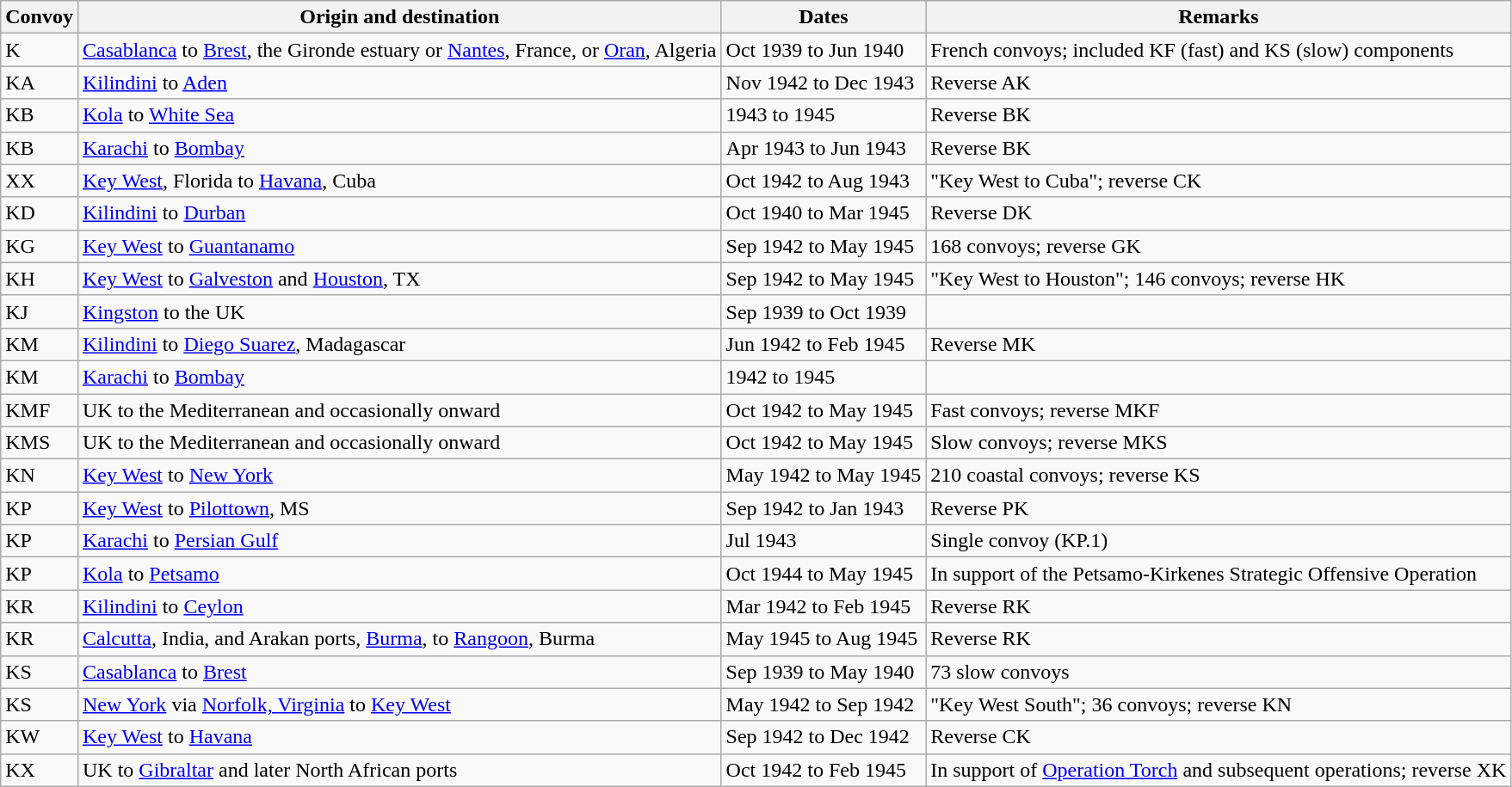<table class="wikitable">
<tr>
<th>Convoy</th>
<th>Origin and destination</th>
<th>Dates</th>
<th>Remarks</th>
</tr>
<tr>
<td>K</td>
<td><a href='#'>Casablanca</a> to <a href='#'>Brest</a>, the Gironde estuary or <a href='#'>Nantes</a>, France, or <a href='#'>Oran</a>, Algeria</td>
<td>Oct 1939 to Jun 1940</td>
<td>French convoys; included KF (fast) and KS (slow) components</td>
</tr>
<tr>
<td>KA</td>
<td><a href='#'>Kilindini</a> to <a href='#'>Aden</a></td>
<td>Nov 1942 to Dec 1943</td>
<td>Reverse AK</td>
</tr>
<tr>
<td>KB</td>
<td><a href='#'>Kola</a> to <a href='#'>White Sea</a></td>
<td>1943 to 1945</td>
<td>Reverse BK</td>
</tr>
<tr>
<td>KB</td>
<td><a href='#'>Karachi</a> to <a href='#'>Bombay</a></td>
<td>Apr 1943 to Jun 1943</td>
<td>Reverse BK</td>
</tr>
<tr>
<td>XX</td>
<td><a href='#'>Key West</a>, Florida to <a href='#'>Havana</a>, Cuba</td>
<td>Oct 1942 to Aug 1943</td>
<td>"Key West to Cuba"; reverse CK</td>
</tr>
<tr>
<td>KD</td>
<td><a href='#'>Kilindini</a> to <a href='#'>Durban</a></td>
<td>Oct 1940 to Mar 1945</td>
<td>Reverse DK</td>
</tr>
<tr>
<td>KG</td>
<td><a href='#'>Key West</a> to <a href='#'>Guantanamo</a></td>
<td>Sep 1942 to May 1945</td>
<td>168 convoys; reverse GK</td>
</tr>
<tr>
<td>KH</td>
<td><a href='#'>Key West</a> to <a href='#'>Galveston</a> and <a href='#'>Houston</a>, TX</td>
<td>Sep 1942 to May 1945</td>
<td>"Key West to Houston"; 146 convoys; reverse HK</td>
</tr>
<tr>
<td>KJ</td>
<td><a href='#'>Kingston</a> to the UK</td>
<td>Sep 1939 to Oct 1939</td>
<td></td>
</tr>
<tr>
<td>KM</td>
<td><a href='#'>Kilindini</a> to <a href='#'>Diego Suarez</a>, Madagascar</td>
<td>Jun 1942 to Feb 1945</td>
<td>Reverse MK</td>
</tr>
<tr>
<td>KM</td>
<td><a href='#'>Karachi</a> to <a href='#'>Bombay</a></td>
<td>1942 to 1945</td>
<td></td>
</tr>
<tr>
<td>KMF</td>
<td>UK to the Mediterranean and occasionally onward</td>
<td>Oct 1942 to May 1945</td>
<td>Fast convoys; reverse MKF</td>
</tr>
<tr>
<td>KMS</td>
<td>UK to the Mediterranean and occasionally onward</td>
<td>Oct 1942 to May 1945</td>
<td>Slow convoys; reverse MKS</td>
</tr>
<tr>
<td>KN</td>
<td><a href='#'>Key West</a> to <a href='#'>New York</a></td>
<td>May 1942 to May 1945</td>
<td>210 coastal convoys; reverse KS</td>
</tr>
<tr>
<td>KP</td>
<td><a href='#'>Key West</a> to <a href='#'>Pilottown</a>, MS</td>
<td>Sep 1942 to Jan 1943</td>
<td>Reverse PK</td>
</tr>
<tr>
<td>KP</td>
<td><a href='#'>Karachi</a> to <a href='#'>Persian Gulf</a></td>
<td>Jul 1943</td>
<td>Single convoy (KP.1)</td>
</tr>
<tr>
<td>KP</td>
<td><a href='#'>Kola</a> to <a href='#'>Petsamo</a></td>
<td>Oct 1944 to May 1945</td>
<td>In support of the Petsamo-Kirkenes Strategic Offensive Operation</td>
</tr>
<tr>
<td>KR</td>
<td><a href='#'>Kilindini</a> to <a href='#'>Ceylon</a></td>
<td>Mar 1942 to Feb 1945</td>
<td>Reverse RK</td>
</tr>
<tr>
<td>KR</td>
<td><a href='#'>Calcutta</a>, India, and Arakan ports, <a href='#'>Burma</a>, to <a href='#'>Rangoon</a>, Burma</td>
<td>May 1945 to Aug 1945</td>
<td>Reverse RK</td>
</tr>
<tr>
<td>KS</td>
<td><a href='#'>Casablanca</a> to <a href='#'>Brest</a></td>
<td>Sep 1939 to May 1940</td>
<td>73 slow convoys</td>
</tr>
<tr>
<td>KS</td>
<td><a href='#'>New York</a> via <a href='#'>Norfolk, Virginia</a> to <a href='#'>Key West</a></td>
<td>May 1942 to Sep 1942</td>
<td>"Key West South"; 36 convoys; reverse KN</td>
</tr>
<tr>
<td>KW</td>
<td><a href='#'>Key West</a> to <a href='#'>Havana</a></td>
<td>Sep 1942 to Dec 1942</td>
<td>Reverse CK</td>
</tr>
<tr>
<td>KX</td>
<td>UK to <a href='#'>Gibraltar</a> and later North African ports</td>
<td>Oct 1942 to Feb 1945</td>
<td>In support of <a href='#'>Operation Torch</a> and subsequent operations; reverse XK</td>
</tr>
</table>
